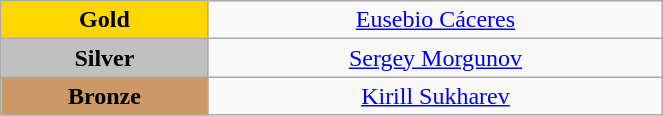<table class="wikitable" style="text-align:center; " width="35%">
<tr>
<td bgcolor="gold"><strong>Gold</strong></td>
<td><a href='#'>Eusebio Cáceres</a><br>  <small><em></em></small></td>
</tr>
<tr>
<td bgcolor="silver"><strong>Silver</strong></td>
<td><a href='#'>Sergey Morgunov</a><br>  <small><em></em></small></td>
</tr>
<tr>
<td bgcolor="CC9966"><strong>Bronze</strong></td>
<td><a href='#'>Kirill Sukharev</a><br>  <small><em></em></small></td>
</tr>
</table>
